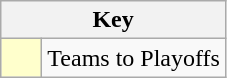<table class="wikitable" style="text-align: center;">
<tr>
<th colspan=2>Key</th>
</tr>
<tr>
<td style="background:#ffffcc; width:20px;"></td>
<td align=left>Teams to Playoffs</td>
</tr>
</table>
